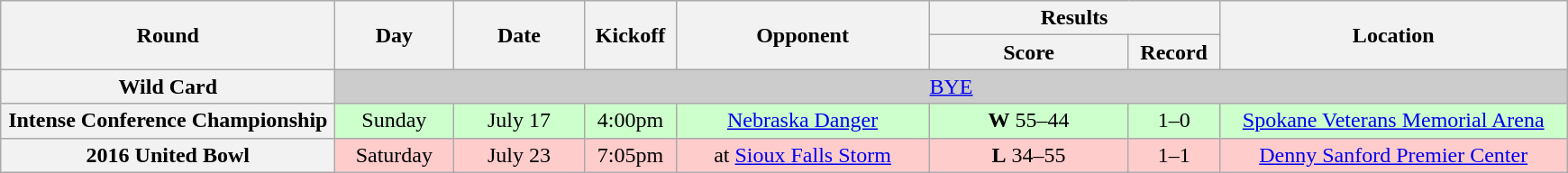<table class="wikitable">
<tr>
<th rowspan="2" width="240">Round</th>
<th rowspan="2" width="80">Day</th>
<th rowspan="2" width="90">Date</th>
<th rowspan="2" width="60">Kickoff</th>
<th rowspan="2" width="180">Opponent</th>
<th colspan="2" width="200">Results</th>
<th rowspan="2" width="250">Location</th>
</tr>
<tr>
<th width="140">Score</th>
<th width="60">Record</th>
</tr>
<tr align="center" bgcolor="#CCCCCC">
<th>Wild Card</th>
<td colSpan=7><a href='#'>BYE</a></td>
</tr>
<tr align="center" bgcolor="#CCFFCC">
<th>Intense Conference Championship</th>
<td>Sunday</td>
<td>July 17</td>
<td>4:00pm</td>
<td><a href='#'>Nebraska Danger</a></td>
<td><strong>W</strong> 55–44</td>
<td>1–0</td>
<td><a href='#'>Spokane Veterans Memorial Arena</a></td>
</tr>
<tr align="center" bgcolor="#FFCCCC">
<th>2016 United Bowl</th>
<td>Saturday</td>
<td>July 23</td>
<td>7:05pm</td>
<td>at <a href='#'>Sioux Falls Storm</a></td>
<td><strong>L</strong> 34–55</td>
<td>1–1</td>
<td><a href='#'>Denny Sanford Premier Center</a></td>
</tr>
</table>
